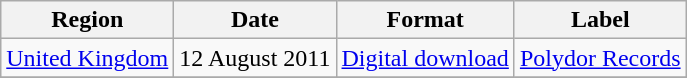<table class=wikitable>
<tr>
<th>Region</th>
<th>Date</th>
<th>Format</th>
<th>Label</th>
</tr>
<tr>
<td><a href='#'>United Kingdom</a></td>
<td>12 August 2011</td>
<td><a href='#'>Digital download</a></td>
<td><a href='#'>Polydor Records</a></td>
</tr>
<tr>
</tr>
</table>
